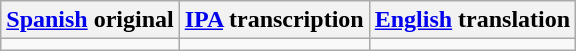<table class="wikitable">
<tr>
<th><a href='#'>Spanish</a> original</th>
<th><a href='#'>IPA</a> transcription</th>
<th><a href='#'>English</a> translation</th>
</tr>
<tr>
<td></td>
<td></td>
<td></td>
</tr>
</table>
